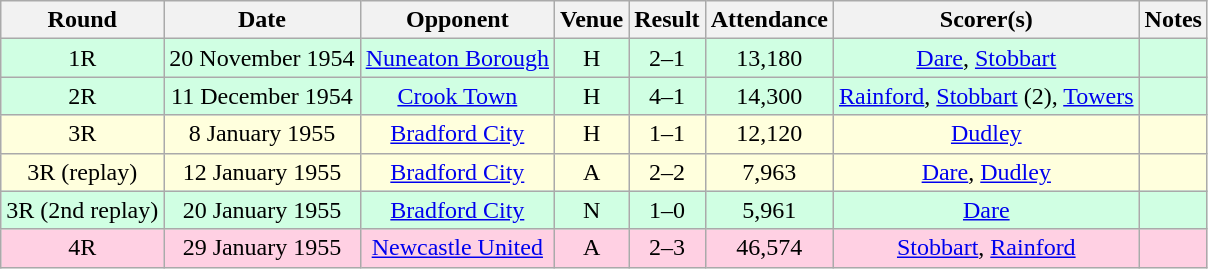<table style="text-align:center;" class="wikitable sortable">
<tr>
<th>Round</th>
<th>Date</th>
<th>Opponent</th>
<th>Venue</th>
<th>Result</th>
<th>Attendance</th>
<th>Scorer(s)</th>
<th>Notes</th>
</tr>
<tr style="background:#d0ffe3;">
<td>1R</td>
<td>20 November 1954</td>
<td><a href='#'>Nuneaton Borough</a></td>
<td>H</td>
<td>2–1</td>
<td>13,180</td>
<td><a href='#'>Dare</a>, <a href='#'>Stobbart</a></td>
<td></td>
</tr>
<tr style="background:#d0ffe3;">
<td>2R</td>
<td>11 December 1954</td>
<td><a href='#'>Crook Town</a></td>
<td>H</td>
<td>4–1</td>
<td>14,300</td>
<td><a href='#'>Rainford</a>, <a href='#'>Stobbart</a> (2), <a href='#'>Towers</a></td>
<td></td>
</tr>
<tr style="background:#ffd;">
<td>3R</td>
<td>8 January 1955</td>
<td><a href='#'>Bradford City</a></td>
<td>H</td>
<td>1–1</td>
<td>12,120</td>
<td><a href='#'>Dudley</a></td>
<td></td>
</tr>
<tr style="background:#ffd;">
<td>3R (replay)</td>
<td>12 January 1955</td>
<td><a href='#'>Bradford City</a></td>
<td>A</td>
<td>2–2 </td>
<td>7,963</td>
<td><a href='#'>Dare</a>, <a href='#'>Dudley</a></td>
<td></td>
</tr>
<tr style="background:#d0ffe3;">
<td>3R (2nd replay)</td>
<td>20 January 1955</td>
<td><a href='#'>Bradford City</a></td>
<td>N</td>
<td>1–0</td>
<td>5,961</td>
<td><a href='#'>Dare</a></td>
<td></td>
</tr>
<tr style="background:#ffd0e3;">
<td>4R</td>
<td>29 January 1955</td>
<td><a href='#'>Newcastle United</a></td>
<td>A</td>
<td>2–3</td>
<td>46,574</td>
<td><a href='#'>Stobbart</a>, <a href='#'>Rainford</a></td>
<td></td>
</tr>
</table>
